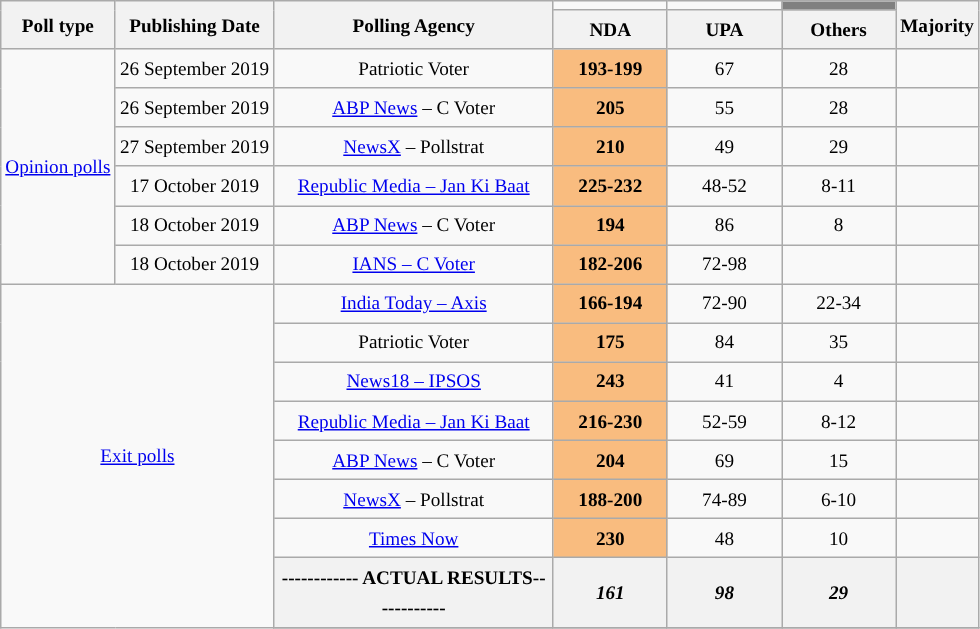<table class="wikitable sortable" style="text-align:center;font-size:80%;line-height:20px;">
<tr>
<th rowspan="2">Poll type</th>
<th class="wikitable" rowspan="2" style="width:100px;">Publishing Date</th>
<th rowspan="2" class="wikitable" style="width:180px;">Polling Agency</th>
<td style="color:inherit;background:"></td>
<td style="color:inherit;background:"></td>
<td style="background:gray;"></td>
<th rowspan="2" class="wikitable">Majority</th>
</tr>
<tr>
<th class="wikitable" style="width:70px;">NDA</th>
<th class="wikitable" style="width:70px;">UPA</th>
<th class="wikitable" style="width:70px;">Others</th>
</tr>
<tr>
<td rowspan="6"><a href='#'>Opinion polls</a></td>
<td>26 September 2019</td>
<td>Patriotic Voter </td>
<td style="background:#F9BC7F"><strong>193-199</strong></td>
<td>67</td>
<td>28</td>
<td style="background:"></td>
</tr>
<tr>
<td>26 September 2019</td>
<td><a href='#'>ABP News</a> – C Voter</td>
<td style="background:#F9BC7F"><strong>205</strong></td>
<td>55</td>
<td>28</td>
<td style="background:"></td>
</tr>
<tr>
<td>27 September 2019</td>
<td><a href='#'>NewsX</a> – Pollstrat</td>
<td style="background:#F9BC7F"><strong>210</strong></td>
<td>49</td>
<td>29</td>
<td style="background:"></td>
</tr>
<tr>
<td>17 October 2019</td>
<td><a href='#'>Republic Media – Jan Ki Baat</a></td>
<td style="background:#F9BC7F"><strong>225-232</strong></td>
<td>48-52</td>
<td>8-11</td>
<td style="background:"></td>
</tr>
<tr>
<td>18 October 2019</td>
<td><a href='#'>ABP News</a> – C Voter</td>
<td style="background:#F9BC7F"><strong>194</strong></td>
<td>86</td>
<td>8</td>
<td style="background:"></td>
</tr>
<tr>
<td>18 October 2019</td>
<td><a href='#'>IANS – C Voter</a></td>
<td style="background:#F9BC7F"><strong>182-206</strong></td>
<td>72-98</td>
<td></td>
<td style="background:"></td>
</tr>
<tr>
<td colspan="2" rowspan="15"><a href='#'>Exit polls</a></td>
<td><a href='#'>India Today – Axis</a></td>
<td style="background:#F9BC7F"><strong>166-194</strong></td>
<td>72-90</td>
<td>22-34</td>
<td style="background:"></td>
</tr>
<tr>
<td>Patriotic Voter </td>
<td style="background:#F9BC7F"><strong>175</strong></td>
<td>84</td>
<td>35</td>
<td style="background:"></td>
</tr>
<tr>
<td><a href='#'>News18 – IPSOS</a></td>
<td style="background:#F9BC7F"><strong>243</strong></td>
<td>41</td>
<td>4</td>
<td style="background:"></td>
</tr>
<tr>
<td><a href='#'>Republic Media – Jan Ki Baat</a></td>
<td style="background:#F9BC7F"><strong>216-230</strong></td>
<td>52-59</td>
<td>8-12</td>
<td style="background:"></td>
</tr>
<tr>
<td><a href='#'>ABP News</a> – C Voter</td>
<td style="background:#F9BC7F"><strong>204</strong></td>
<td>69</td>
<td>15</td>
<td style="background:"></td>
</tr>
<tr>
<td><a href='#'>NewsX</a> – Pollstrat</td>
<td style="background:#F9BC7F"><strong>188-200</strong></td>
<td>74-89</td>
<td>6-10</td>
<td style="background:"></td>
</tr>
<tr>
<td><a href='#'>Times Now</a></td>
<td style="background:#F9BC7F"><strong>230</strong></td>
<td>48</td>
<td>10</td>
<td style="background:"></td>
</tr>
<tr>
<th>------------ ACTUAL RESULTS------------</th>
<th><strong><em>161</em></strong></th>
<th><strong><em>98</em></strong></th>
<th><strong><em>29</em></strong></th>
<th></th>
</tr>
<tr>
</tr>
</table>
